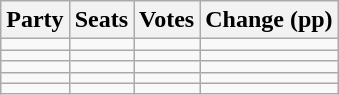<table class="wikitable" style="text-align:right;">
<tr>
<th>Party</th>
<th>Seats</th>
<th>Votes</th>
<th colspan="3">Change (pp)</th>
</tr>
<tr>
<td style="text-align:left;"></td>
<td></td>
<td></td>
<td></td>
</tr>
<tr>
<td style="text-align:left;"></td>
<td></td>
<td></td>
<td></td>
</tr>
<tr>
<td style="text-align:left;"></td>
<td></td>
<td></td>
<td></td>
</tr>
<tr>
<td style="text-align:left;"></td>
<td></td>
<td></td>
<td></td>
</tr>
<tr>
<td style="text-align:left;"></td>
<td></td>
<td></td>
<td></td>
</tr>
</table>
